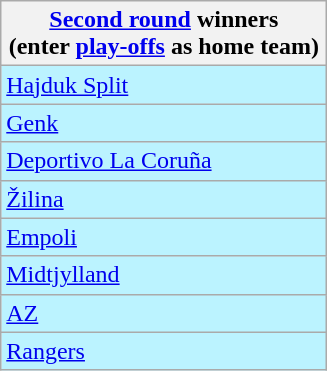<table class="wikitable">
<tr>
<th width=210><a href='#'>Second round</a> winners<br>(enter <a href='#'>play-offs</a> as home team)</th>
</tr>
<tr>
<td bgcolor=#BBF3FF> <a href='#'>Hajduk Split</a></td>
</tr>
<tr>
<td bgcolor=#BBF3FF> <a href='#'>Genk</a></td>
</tr>
<tr>
<td bgcolor=#BBF3FF> <a href='#'>Deportivo La Coruña</a></td>
</tr>
<tr>
<td bgcolor=#BBF3FF> <a href='#'>Žilina</a></td>
</tr>
<tr>
<td bgcolor=#BBF3FF> <a href='#'>Empoli</a></td>
</tr>
<tr>
<td bgcolor=#BBF3FF> <a href='#'>Midtjylland</a></td>
</tr>
<tr>
<td bgcolor=#BBF3FF> <a href='#'>AZ</a></td>
</tr>
<tr>
<td bgcolor=#BBF3FF> <a href='#'>Rangers</a></td>
</tr>
</table>
